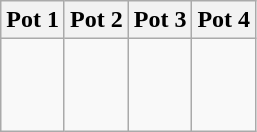<table class="wikitable">
<tr>
<th>Pot 1</th>
<th>Pot 2</th>
<th>Pot 3</th>
<th>Pot 4</th>
</tr>
<tr>
<td style="vertical-align: top;"><br><br><br></td>
<td style="vertical-align: top;"><br><br><br></td>
<td style="vertical-align: top;"><br><br><br></td>
<td style="vertical-align: top;"><br><br><br></td>
</tr>
</table>
